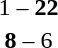<table style="text-align:center">
<tr>
<th width=200></th>
<th width=100></th>
<th width=200></th>
</tr>
<tr>
<td align=right></td>
<td>1 – <strong>22</strong></td>
<td align=left><strong></strong></td>
</tr>
<tr>
<td align=right><strong></strong></td>
<td><strong>8</strong> – 6</td>
<td align=left></td>
</tr>
</table>
